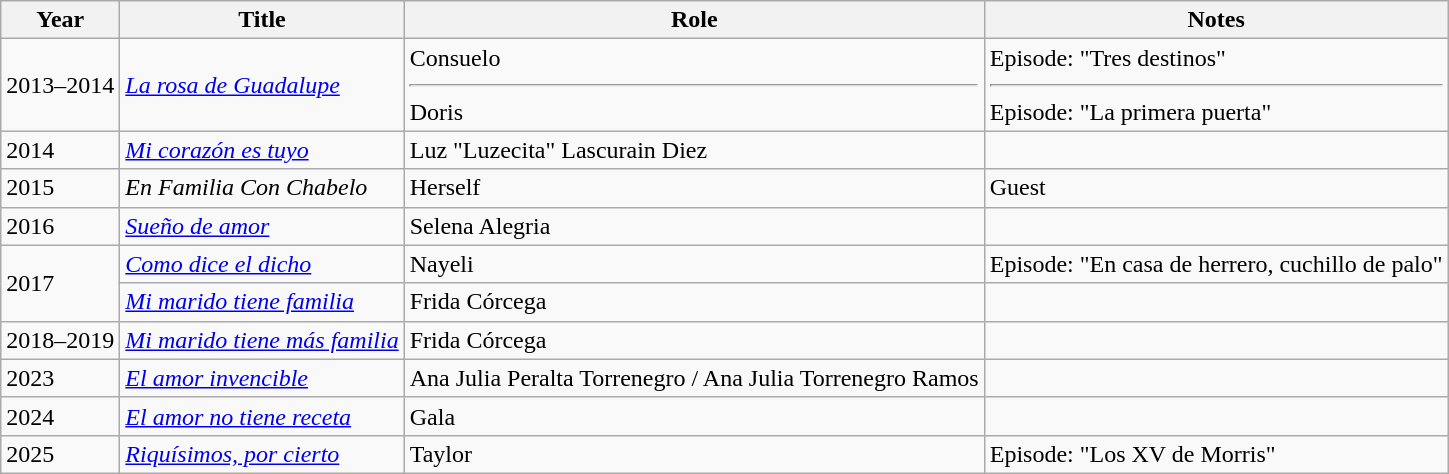<table class="wikitable sortable">
<tr>
<th>Year</th>
<th>Title</th>
<th>Role</th>
<th>Notes</th>
</tr>
<tr>
<td>2013–2014</td>
<td><em><a href='#'>La rosa de Guadalupe</a></em></td>
<td>Consuelo<hr>Doris</td>
<td>Episode: "Tres destinos"<hr>Episode: "La primera puerta"</td>
</tr>
<tr>
<td>2014</td>
<td><em><a href='#'>Mi corazón es tuyo</a></em></td>
<td>Luz "Luzecita" Lascurain Diez</td>
<td></td>
</tr>
<tr>
<td>2015</td>
<td><em>En Familia Con Chabelo</em></td>
<td>Herself</td>
<td>Guest</td>
</tr>
<tr>
<td>2016</td>
<td><em><a href='#'>Sueño de amor</a></em></td>
<td>Selena Alegria</td>
<td></td>
</tr>
<tr>
<td rowspan=2>2017</td>
<td><em><a href='#'>Como dice el dicho</a></em></td>
<td>Nayeli</td>
<td>Episode: "En casa de herrero, cuchillo de palo"</td>
</tr>
<tr>
<td><em><a href='#'>Mi marido tiene familia</a></em></td>
<td>Frida Córcega</td>
<td></td>
</tr>
<tr>
<td>2018–2019</td>
<td><em><a href='#'>Mi marido tiene más familia</a></em></td>
<td>Frida Córcega</td>
<td></td>
</tr>
<tr>
<td>2023</td>
<td><em><a href='#'>El amor invencible</a></em></td>
<td>Ana Julia Peralta Torrenegro / Ana Julia Torrenegro Ramos</td>
<td></td>
</tr>
<tr>
<td>2024</td>
<td><em><a href='#'>El amor no tiene receta</a></em></td>
<td>Gala</td>
<td></td>
</tr>
<tr>
<td>2025</td>
<td><em><a href='#'>Riquísimos, por cierto</a></em></td>
<td>Taylor</td>
<td>Episode: "Los XV de Morris"</td>
</tr>
</table>
